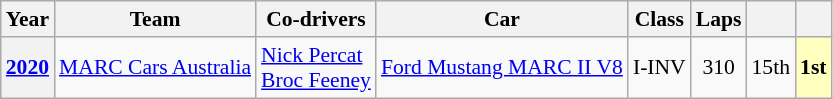<table class="wikitable" style="text-align:center; font-size:90%">
<tr>
<th>Year</th>
<th>Team</th>
<th>Co-drivers</th>
<th>Car</th>
<th>Class</th>
<th>Laps</th>
<th></th>
<th></th>
</tr>
<tr align="center">
<th><a href='#'>2020</a></th>
<td align="left" nowrap> <a href='#'>MARC Cars Australia</a></td>
<td align="left" nowrap> <a href='#'>Nick Percat</a><br> <a href='#'>Broc Feeney</a></td>
<td align="left" nowrap><a href='#'>Ford Mustang MARC II V8</a></td>
<td>I-INV</td>
<td>310</td>
<td>15th</td>
<td style="background:#FFFFBF;"><strong>1st</strong></td>
</tr>
</table>
